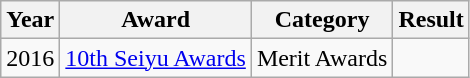<table class="wikitable">
<tr>
<th>Year</th>
<th>Award</th>
<th>Category</th>
<th>Result</th>
</tr>
<tr>
<td>2016</td>
<td><a href='#'>10th Seiyu Awards</a></td>
<td>Merit Awards</td>
<td></td>
</tr>
</table>
